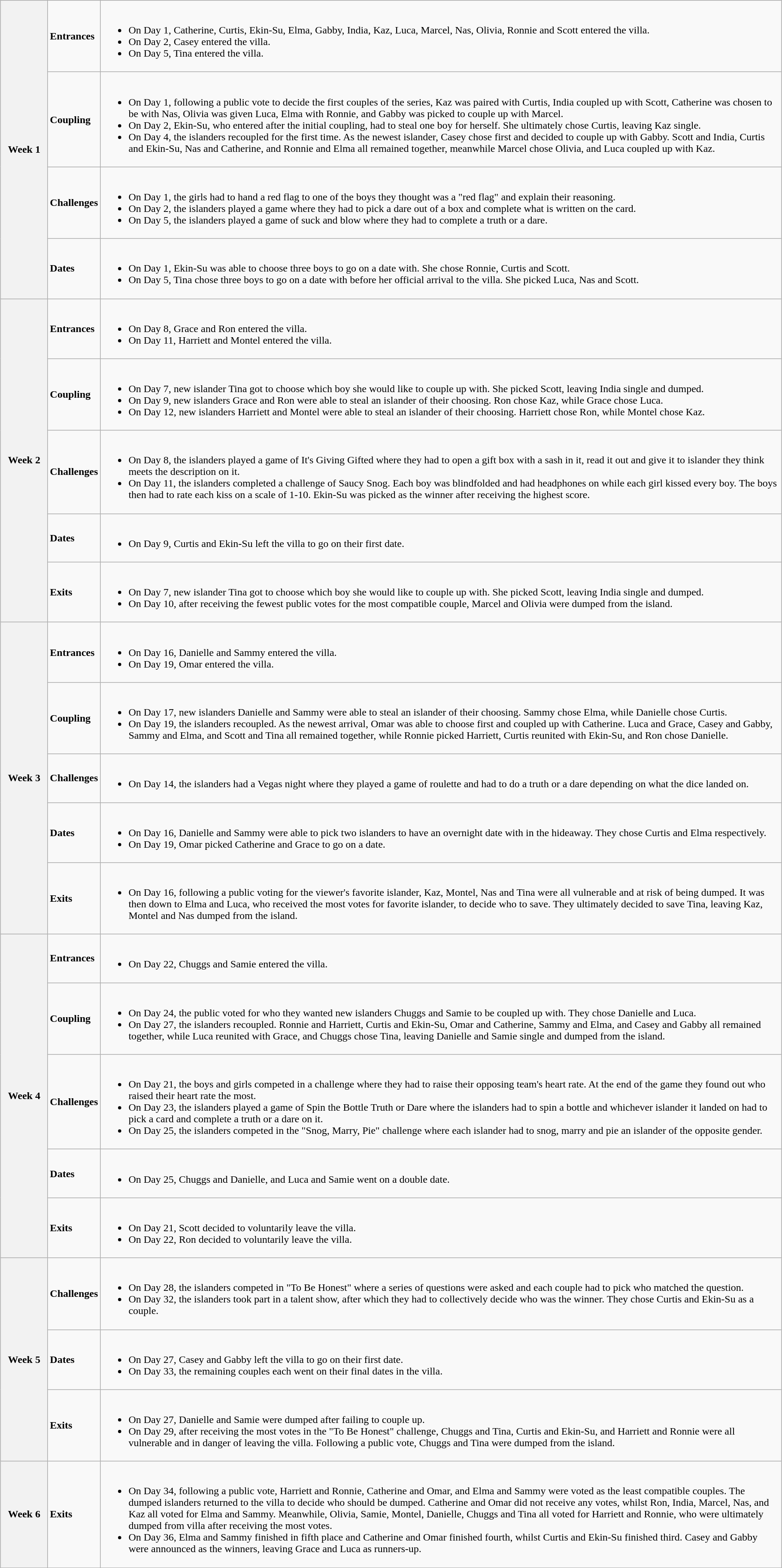<table class="wikitable" style="width: 96%; margin-left: auto; margin-right: auto;">
<tr>
<th rowspan="4" style="width: 6%;">Week 1</th>
<td><strong>Entrances</strong></td>
<td><br><ul><li>On Day 1, Catherine, Curtis, Ekin-Su, Elma, Gabby, India, Kaz, Luca, Marcel, Nas, Olivia, Ronnie and Scott entered the villa.</li><li>On Day 2, Casey entered the villa.</li><li>On Day 5, Tina entered the villa.</li></ul></td>
</tr>
<tr>
<td><strong>Coupling</strong></td>
<td><br><ul><li>On Day 1, following a public vote to decide the first couples of the series, Kaz was paired with Curtis, India coupled up with Scott, Catherine was chosen to be with Nas, Olivia was given Luca, Elma with Ronnie, and Gabby was picked to couple up with Marcel.</li><li>On Day 2, Ekin-Su, who entered after the initial coupling, had to steal one boy for herself. She ultimately chose Curtis, leaving Kaz single.</li><li>On Day 4, the islanders recoupled for the first time. As the newest islander, Casey chose first and decided to couple up with Gabby. Scott and India, Curtis and Ekin-Su, Nas and Catherine, and Ronnie and Elma all remained together, meanwhile Marcel chose Olivia, and Luca coupled up with Kaz.</li></ul></td>
</tr>
<tr>
<td><strong>Challenges</strong></td>
<td><br><ul><li>On Day 1, the girls had to hand a red flag to one of the boys they thought was a "red flag" and explain their reasoning.</li><li>On Day 2, the islanders played a game where they had to pick a dare out of a box and complete what is written on the card.</li><li>On Day 5, the islanders played a game of suck and blow where they had to complete a truth or a dare.</li></ul></td>
</tr>
<tr>
<td><strong>Dates</strong></td>
<td><br><ul><li>On Day 1, Ekin-Su was able to choose three boys to go on a date with. She chose Ronnie, Curtis and Scott.</li><li>On Day 5, Tina chose three boys to go on a date with before her official arrival to the villa. She picked Luca, Nas and Scott.</li></ul></td>
</tr>
<tr>
<th rowspan="5">Week 2</th>
<td><strong>Entrances</strong></td>
<td><br><ul><li>On Day 8, Grace and Ron entered the villa.</li><li>On Day 11, Harriett and Montel entered the villa.</li></ul></td>
</tr>
<tr>
<td><strong>Coupling</strong></td>
<td><br><ul><li>On Day 7, new islander Tina got to choose which boy she would like to couple up with. She picked Scott, leaving India single and dumped.</li><li>On Day 9, new islanders Grace and Ron were able to steal an islander of their choosing. Ron chose Kaz, while Grace chose Luca.</li><li>On Day 12, new islanders Harriett and Montel were able to steal an islander of their choosing. Harriett chose Ron, while Montel chose Kaz.</li></ul></td>
</tr>
<tr>
<td><strong>Challenges</strong></td>
<td><br><ul><li>On Day 8, the islanders played a game of It's Giving Gifted where they had to open a gift box with a sash in it, read it out and give it to islander they think meets the description on it.</li><li>On Day 11, the islanders completed a challenge of Saucy Snog. Each boy was blindfolded and had headphones on while each girl kissed every boy. The boys then had to rate each kiss on a scale of 1-10. Ekin-Su was picked as the winner after receiving the highest score.</li></ul></td>
</tr>
<tr>
<td><strong>Dates</strong></td>
<td><br><ul><li>On Day 9, Curtis and Ekin-Su left the villa to go on their first date.</li></ul></td>
</tr>
<tr>
<td><strong>Exits</strong></td>
<td><br><ul><li>On Day 7, new islander Tina got to choose which boy she would like to couple up with. She picked Scott, leaving India single and dumped.</li><li>On Day 10, after receiving the fewest public votes for the most compatible couple, Marcel and Olivia were dumped from the island.</li></ul></td>
</tr>
<tr>
<th rowspan="5">Week 3</th>
<td><strong>Entrances</strong></td>
<td><br><ul><li>On Day 16, Danielle and Sammy entered the villa.</li><li>On Day 19, Omar entered the villa.</li></ul></td>
</tr>
<tr>
<td><strong>Coupling</strong></td>
<td><br><ul><li>On Day 17, new islanders Danielle and Sammy were able to steal an islander of their choosing. Sammy chose Elma, while Danielle chose Curtis.</li><li>On Day 19, the islanders recoupled. As the newest arrival, Omar was able to choose first and coupled up with Catherine. Luca and Grace, Casey and Gabby, Sammy and Elma, and Scott and Tina all remained together, while Ronnie picked Harriett, Curtis reunited with Ekin-Su, and Ron chose Danielle.</li></ul></td>
</tr>
<tr>
<td><strong>Challenges</strong></td>
<td><br><ul><li>On Day 14, the islanders had a Vegas night where they played a game of roulette and had to do a truth or a dare depending on what the dice landed on.</li></ul></td>
</tr>
<tr>
<td><strong>Dates</strong></td>
<td><br><ul><li>On Day 16, Danielle and Sammy were able to pick two islanders to have an overnight date with in the hideaway. They chose Curtis and Elma respectively.</li><li>On Day 19, Omar picked Catherine and Grace to go on a date.</li></ul></td>
</tr>
<tr>
<td><strong>Exits</strong></td>
<td><br><ul><li>On Day 16, following a public voting for the viewer's favorite islander, Kaz, Montel, Nas and Tina were all vulnerable and at risk of being dumped. It was then down to Elma and Luca, who received the most votes for favorite islander, to decide who to save. They ultimately decided to save Tina, leaving Kaz, Montel and Nas dumped from the island.</li></ul></td>
</tr>
<tr>
<th rowspan="5">Week 4</th>
<td><strong>Entrances</strong></td>
<td><br><ul><li>On Day 22, Chuggs and Samie entered the villa.</li></ul></td>
</tr>
<tr>
<td><strong>Coupling</strong></td>
<td><br><ul><li>On Day 24, the public voted for who they wanted new islanders Chuggs and Samie to be coupled up with. They chose Danielle and Luca.</li><li>On Day 27, the islanders recoupled. Ronnie and Harriett, Curtis and Ekin-Su, Omar and Catherine, Sammy and Elma, and Casey and Gabby all remained together, while Luca reunited with Grace, and Chuggs chose Tina, leaving Danielle and Samie single and dumped from the island.</li></ul></td>
</tr>
<tr>
<td><strong>Challenges</strong></td>
<td><br><ul><li>On Day 21, the boys and girls competed in a challenge where they had to raise their opposing team's heart rate. At the end of the game they found out who raised their heart rate the most.</li><li>On Day 23, the islanders played a game of Spin the Bottle Truth or Dare where the islanders had to spin a bottle and whichever islander it landed on had to pick a card and complete a truth or a dare on it.</li><li>On Day 25, the islanders competed in the "Snog, Marry, Pie" challenge where each islander had to snog, marry and pie an islander of the opposite gender.</li></ul></td>
</tr>
<tr>
<td><strong>Dates</strong></td>
<td><br><ul><li>On Day 25, Chuggs and Danielle, and Luca and Samie went on a double date.</li></ul></td>
</tr>
<tr>
<td><strong>Exits</strong></td>
<td><br><ul><li>On Day 21, Scott decided to voluntarily leave the villa.</li><li>On Day 22, Ron decided to voluntarily leave the villa.</li></ul></td>
</tr>
<tr>
<th rowspan="3">Week 5</th>
<td><strong>Challenges</strong></td>
<td><br><ul><li>On Day 28, the islanders competed in "To Be Honest" where a series of questions were asked and each couple had to pick who matched the question.</li><li>On Day 32, the islanders took part in a talent show, after which they had to collectively decide who was the winner. They chose Curtis and Ekin-Su as a couple.</li></ul></td>
</tr>
<tr>
<td><strong>Dates</strong></td>
<td><br><ul><li>On Day 27, Casey and Gabby left the villa to go on their first date.</li><li>On Day 33, the remaining couples each went on their final dates in the villa.</li></ul></td>
</tr>
<tr>
<td><strong>Exits</strong></td>
<td><br><ul><li>On Day 27, Danielle and Samie were dumped after failing to couple up.</li><li>On Day 29, after receiving the most votes in the "To Be Honest" challenge, Chuggs and Tina, Curtis and Ekin-Su, and Harriett and Ronnie were all vulnerable and in danger of leaving the villa. Following a public vote, Chuggs and Tina were dumped from the island.</li></ul></td>
</tr>
<tr>
<th>Week 6</th>
<td><strong>Exits</strong></td>
<td><br><ul><li>On Day 34, following a public vote, Harriett and Ronnie, Catherine and Omar, and Elma and Sammy were voted as the least compatible couples. The dumped islanders returned to the villa to decide who should be dumped. Catherine and Omar did not receive any votes, whilst Ron, India, Marcel, Nas, and Kaz all voted for Elma and Sammy. Meanwhile, Olivia, Samie, Montel, Danielle, Chuggs and Tina all voted for Harriett and Ronnie, who were ultimately dumped from villa after receiving the most votes.</li><li>On Day 36, Elma and Sammy finished in fifth place and Catherine and Omar finished fourth, whilst Curtis and Ekin-Su finished third. Casey and Gabby were announced as the winners, leaving Grace and Luca as runners-up.</li></ul></td>
</tr>
</table>
